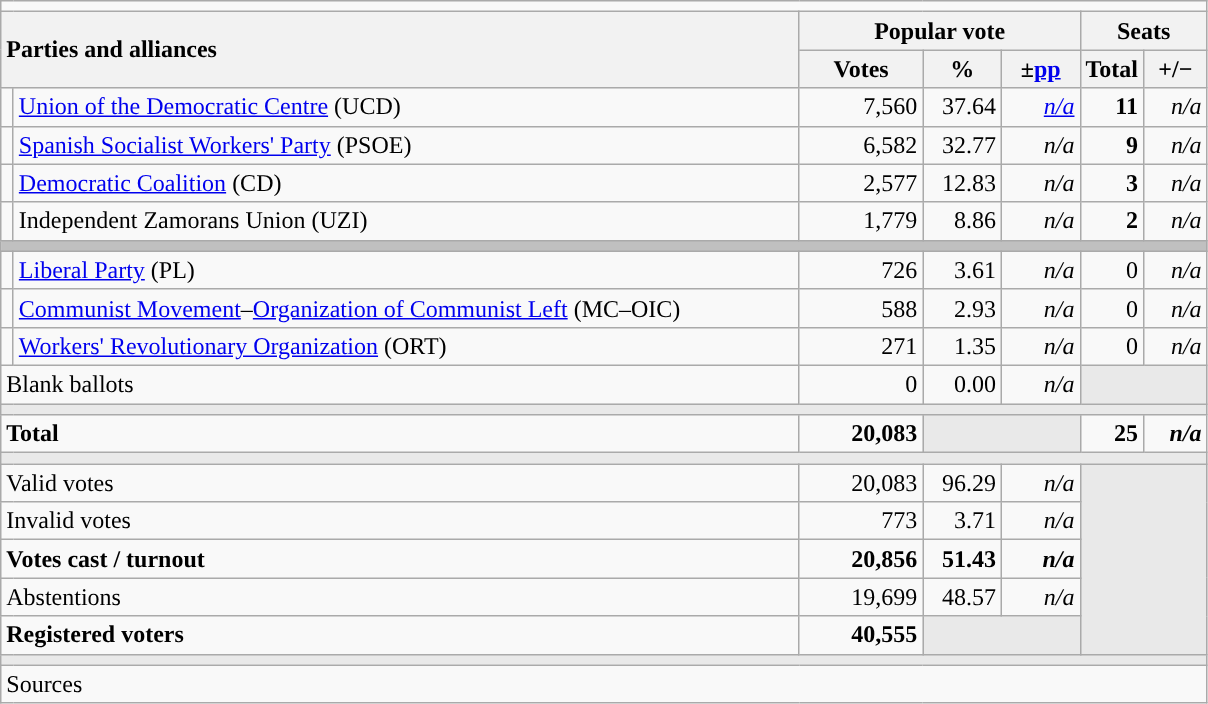<table class="wikitable" style="text-align:right;">
<tr>
<td colspan="7"></td>
</tr>
<tr>
<th style="text-align:left;" rowspan="2" colspan="2" width="525">Parties and alliances</th>
<th colspan="3">Popular vote</th>
<th colspan="2">Seats</th>
</tr>
<tr>
<th width="75">Votes</th>
<th width="45">%</th>
<th width="45">±<a href='#'>pp</a></th>
<th width="35">Total</th>
<th width="35">+/−</th>
</tr>
<tr>
<td width="1" style="color:inherit;background:"></td>
<td align="left"><a href='#'>Union of the Democratic Centre</a> (UCD)</td>
<td>7,560</td>
<td>37.64</td>
<td><em><a href='#'>n/a</a></em></td>
<td><strong>11</strong></td>
<td><em>n/a</em></td>
</tr>
<tr>
<td style="color:inherit;background:"></td>
<td align="left"><a href='#'>Spanish Socialist Workers' Party</a> (PSOE)</td>
<td>6,582</td>
<td>32.77</td>
<td><em>n/a</em></td>
<td><strong>9</strong></td>
<td><em>n/a</em></td>
</tr>
<tr>
<td style="color:inherit;background:"></td>
<td align="left"><a href='#'>Democratic Coalition</a> (CD)</td>
<td>2,577</td>
<td>12.83</td>
<td><em>n/a</em></td>
<td><strong>3</strong></td>
<td><em>n/a</em></td>
</tr>
<tr>
<td style="color:inherit;background:"></td>
<td align="left">Independent Zamorans Union (UZI)</td>
<td>1,779</td>
<td>8.86</td>
<td><em>n/a</em></td>
<td><strong>2</strong></td>
<td><em>n/a</em></td>
</tr>
<tr>
<td colspan="7" bgcolor="#C0C0C0"></td>
</tr>
<tr>
<td style="color:inherit;background:"></td>
<td align="left"><a href='#'>Liberal Party</a> (PL)</td>
<td>726</td>
<td>3.61</td>
<td><em>n/a</em></td>
<td>0</td>
<td><em>n/a</em></td>
</tr>
<tr>
<td style="color:inherit;background:"></td>
<td align="left"><a href='#'>Communist Movement</a>–<a href='#'>Organization of Communist Left</a> (MC–OIC)</td>
<td>588</td>
<td>2.93</td>
<td><em>n/a</em></td>
<td>0</td>
<td><em>n/a</em></td>
</tr>
<tr>
<td style="color:inherit;background:"></td>
<td align="left"><a href='#'>Workers' Revolutionary Organization</a> (ORT)</td>
<td>271</td>
<td>1.35</td>
<td><em>n/a</em></td>
<td>0</td>
<td><em>n/a</em></td>
</tr>
<tr>
<td align="left" colspan="2">Blank ballots</td>
<td>0</td>
<td>0.00</td>
<td><em>n/a</em></td>
<td bgcolor="#E9E9E9" colspan="2"></td>
</tr>
<tr>
<td colspan="7" bgcolor="#E9E9E9"></td>
</tr>
<tr style="font-weight:bold;">
<td align="left" colspan="2">Total</td>
<td>20,083</td>
<td bgcolor="#E9E9E9" colspan="2"></td>
<td>25</td>
<td><em>n/a</em></td>
</tr>
<tr>
<td colspan="7" bgcolor="#E9E9E9"></td>
</tr>
<tr>
<td align="left" colspan="2">Valid votes</td>
<td>20,083</td>
<td>96.29</td>
<td><em>n/a</em></td>
<td bgcolor="#E9E9E9" colspan="2" rowspan="5"></td>
</tr>
<tr>
<td align="left" colspan="2">Invalid votes</td>
<td>773</td>
<td>3.71</td>
<td><em>n/a</em></td>
</tr>
<tr style="font-weight:bold;">
<td align="left" colspan="2">Votes cast / turnout</td>
<td>20,856</td>
<td>51.43</td>
<td><em>n/a</em></td>
</tr>
<tr>
<td align="left" colspan="2">Abstentions</td>
<td>19,699</td>
<td>48.57</td>
<td><em>n/a</em></td>
</tr>
<tr style="font-weight:bold;">
<td align="left" colspan="2">Registered voters</td>
<td>40,555</td>
<td bgcolor="#E9E9E9" colspan="2"></td>
</tr>
<tr>
<td colspan="7" bgcolor="#E9E9E9"></td>
</tr>
<tr>
<td align="left" colspan="7">Sources</td>
</tr>
</table>
